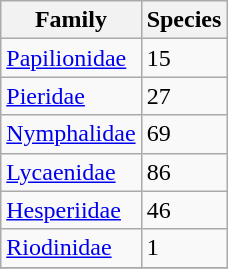<table class="wikitable">
<tr>
<th>Family</th>
<th>Species</th>
</tr>
<tr>
<td><a href='#'>Papilionidae</a></td>
<td>15</td>
</tr>
<tr>
<td><a href='#'>Pieridae</a></td>
<td>27</td>
</tr>
<tr>
<td><a href='#'>Nymphalidae</a></td>
<td>69</td>
</tr>
<tr>
<td><a href='#'>Lycaenidae</a></td>
<td>86</td>
</tr>
<tr>
<td><a href='#'>Hesperiidae</a></td>
<td>46</td>
</tr>
<tr>
<td><a href='#'>Riodinidae</a></td>
<td>1</td>
</tr>
<tr>
</tr>
</table>
